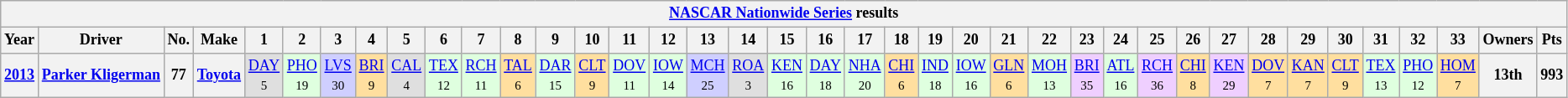<table class="wikitable" style="text-align:center; font-size:75%">
<tr>
<th colspan=45><a href='#'>NASCAR Nationwide Series</a> results</th>
</tr>
<tr>
<th>Year</th>
<th>Driver</th>
<th>No.</th>
<th>Make</th>
<th>1</th>
<th>2</th>
<th>3</th>
<th>4</th>
<th>5</th>
<th>6</th>
<th>7</th>
<th>8</th>
<th>9</th>
<th>10</th>
<th>11</th>
<th>12</th>
<th>13</th>
<th>14</th>
<th>15</th>
<th>16</th>
<th>17</th>
<th>18</th>
<th>19</th>
<th>20</th>
<th>21</th>
<th>22</th>
<th>23</th>
<th>24</th>
<th>25</th>
<th>26</th>
<th>27</th>
<th>28</th>
<th>29</th>
<th>30</th>
<th>31</th>
<th>32</th>
<th>33</th>
<th>Owners</th>
<th>Pts</th>
</tr>
<tr>
<th><a href='#'>2013</a></th>
<th><a href='#'>Parker Kligerman</a></th>
<th>77</th>
<th><a href='#'>Toyota</a></th>
<td style="background:#DFDFDF;"><a href='#'>DAY</a><br><small>5</small></td>
<td style="background:#DFFFDF;"><a href='#'>PHO</a><br><small>19</small></td>
<td style="background:#CFCFFF;"><a href='#'>LVS</a><br><small>30</small></td>
<td style="background:#FFDF9F;"><a href='#'>BRI</a><br><small>9</small></td>
<td style="background:#DFDFDF;"><a href='#'>CAL</a><br><small>4</small></td>
<td style="background:#DFFFDF;"><a href='#'>TEX</a><br><small>12</small></td>
<td style="background:#DFFFDF;"><a href='#'>RCH</a><br><small>11</small></td>
<td style="background:#FFDF9F;"><a href='#'>TAL</a><br><small>6</small></td>
<td style="background:#DFFFDF;"><a href='#'>DAR</a><br><small>15</small></td>
<td style="background:#FFDF9F;"><a href='#'>CLT</a><br><small>9</small></td>
<td style="background:#DFFFDF;"><a href='#'>DOV</a><br><small>11</small></td>
<td style="background:#DFFFDF;"><a href='#'>IOW</a><br><small>14</small></td>
<td style="background:#CFCFFF;"><a href='#'>MCH</a><br><small>25</small></td>
<td style="background:#DFDFDF;"><a href='#'>ROA</a><br><small>3</small></td>
<td style="background:#DFFFDF;"><a href='#'>KEN</a><br><small>16</small></td>
<td style="background:#DFFFDF;"><a href='#'>DAY</a><br><small>18</small></td>
<td style="background:#DFFFDF;"><a href='#'>NHA</a><br><small>20</small></td>
<td style="background:#FFDF9F;"><a href='#'>CHI</a><br><small>6</small></td>
<td style="background:#DFFFDF;"><a href='#'>IND</a><br><small>18</small></td>
<td style="background:#DFFFDF;"><a href='#'>IOW</a><br><small>16</small></td>
<td style="background:#FFDF9F;"><a href='#'>GLN</a><br><small>6</small></td>
<td style="background:#DFFFDF;"><a href='#'>MOH</a><br><small>13</small></td>
<td style="background:#EFCFFF;"><a href='#'>BRI</a><br><small>35</small></td>
<td style="background:#DFFFDF;"><a href='#'>ATL</a><br><small>16</small></td>
<td style="background:#EFCFFF;"><a href='#'>RCH</a><br><small>36</small></td>
<td style="background:#FFDF9F;"><a href='#'>CHI</a><br><small>8</small></td>
<td style="background:#EFCFFF;"><a href='#'>KEN</a><br><small>29</small></td>
<td style="background:#FFDF9F;"><a href='#'>DOV</a><br><small>7</small></td>
<td style="background:#FFDF9F;"><a href='#'>KAN</a><br><small>7</small></td>
<td style="background:#FFDF9F;"><a href='#'>CLT</a><br><small>9</small></td>
<td style="background:#DFFFDF;"><a href='#'>TEX</a><br><small>13</small></td>
<td style="background:#DFFFDF;"><a href='#'>PHO</a><br><small>12</small></td>
<td style="background:#FFDF9F;"><a href='#'>HOM</a><br><small>7</small></td>
<th>13th</th>
<th>993</th>
</tr>
</table>
